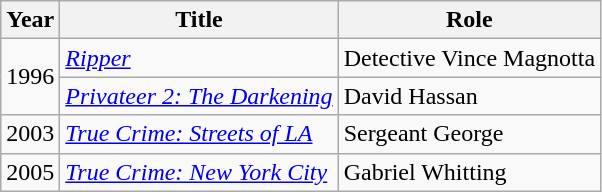<table class="wikitable sortable">
<tr>
<th>Year</th>
<th>Title</th>
<th>Role</th>
</tr>
<tr>
<td rowspan=2>1996</td>
<td><em><a href='#'>Ripper</a></em></td>
<td>Detective Vince Magnotta</td>
</tr>
<tr>
<td><em><a href='#'>Privateer 2: The Darkening</a></em></td>
<td>David Hassan</td>
</tr>
<tr>
<td>2003</td>
<td><em><a href='#'>True Crime: Streets of LA</a></em></td>
<td>Sergeant George</td>
</tr>
<tr>
<td>2005</td>
<td><em><a href='#'>True Crime: New York City</a></em></td>
<td>Gabriel Whitting</td>
</tr>
</table>
